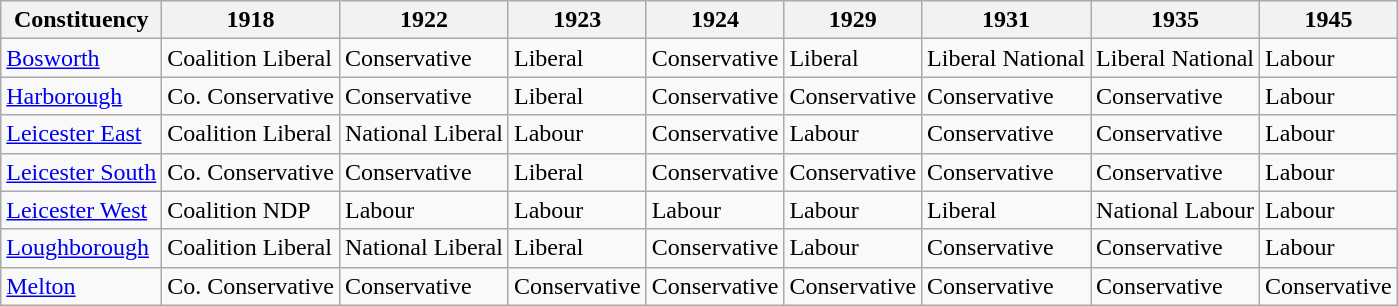<table class="wikitable sortable">
<tr>
<th>Constituency</th>
<th>1918</th>
<th>1922</th>
<th>1923</th>
<th>1924</th>
<th>1929</th>
<th>1931</th>
<th>1935</th>
<th>1945</th>
</tr>
<tr>
<td><a href='#'>Bosworth</a></td>
<td bgcolor=>Coalition Liberal</td>
<td bgcolor=>Conservative</td>
<td bgcolor=>Liberal</td>
<td bgcolor=>Conservative</td>
<td bgcolor=>Liberal</td>
<td bgcolor=>Liberal National</td>
<td bgcolor=>Liberal National</td>
<td bgcolor=>Labour</td>
</tr>
<tr>
<td><a href='#'>Harborough</a></td>
<td bgcolor=>Co. Conservative</td>
<td bgcolor=>Conservative</td>
<td bgcolor=>Liberal</td>
<td bgcolor=>Conservative</td>
<td bgcolor=>Conservative</td>
<td bgcolor=>Conservative</td>
<td bgcolor=>Conservative</td>
<td bgcolor=>Labour</td>
</tr>
<tr>
<td><a href='#'>Leicester East</a></td>
<td bgcolor=>Coalition Liberal</td>
<td bgcolor=>National Liberal</td>
<td bgcolor=>Labour</td>
<td bgcolor=>Conservative</td>
<td bgcolor=>Labour</td>
<td bgcolor=>Conservative</td>
<td bgcolor=>Conservative</td>
<td bgcolor=>Labour</td>
</tr>
<tr>
<td><a href='#'>Leicester South</a></td>
<td bgcolor=>Co. Conservative</td>
<td bgcolor=>Conservative</td>
<td bgcolor=>Liberal</td>
<td bgcolor=>Conservative</td>
<td bgcolor=>Conservative</td>
<td bgcolor=>Conservative</td>
<td bgcolor=>Conservative</td>
<td bgcolor=>Labour</td>
</tr>
<tr>
<td><a href='#'>Leicester West</a></td>
<td bgcolor=>Coalition NDP</td>
<td bgcolor=>Labour</td>
<td bgcolor=>Labour</td>
<td bgcolor=>Labour</td>
<td bgcolor=>Labour</td>
<td bgcolor=>Liberal</td>
<td bgcolor=>National Labour</td>
<td bgcolor=>Labour</td>
</tr>
<tr>
<td><a href='#'>Loughborough</a></td>
<td bgcolor=>Coalition Liberal</td>
<td bgcolor=>National Liberal</td>
<td bgcolor=>Liberal</td>
<td bgcolor=>Conservative</td>
<td bgcolor=>Labour</td>
<td bgcolor=>Conservative</td>
<td bgcolor=>Conservative</td>
<td bgcolor=>Labour</td>
</tr>
<tr>
<td><a href='#'>Melton</a></td>
<td bgcolor=>Co. Conservative</td>
<td bgcolor=>Conservative</td>
<td bgcolor=>Conservative</td>
<td bgcolor=>Conservative</td>
<td bgcolor=>Conservative</td>
<td bgcolor=>Conservative</td>
<td bgcolor=>Conservative</td>
<td bgcolor=>Conservative</td>
</tr>
</table>
